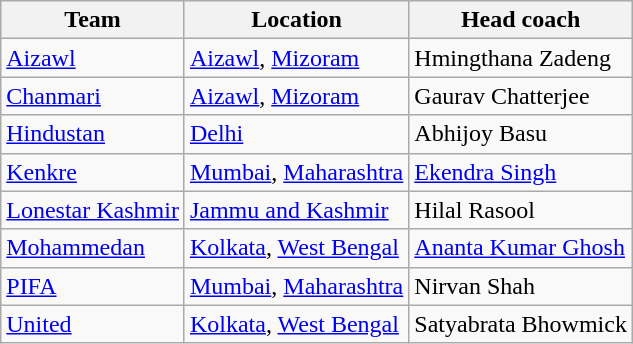<table class="wikitable sortable" style="text-align: left;">
<tr>
<th>Team</th>
<th>Location</th>
<th>Head coach</th>
</tr>
<tr>
<td><a href='#'>Aizawl</a></td>
<td><a href='#'>Aizawl</a>, <a href='#'>Mizoram</a></td>
<td> Hmingthana Zadeng</td>
</tr>
<tr>
<td><a href='#'>Chanmari</a></td>
<td><a href='#'>Aizawl</a>, <a href='#'>Mizoram</a></td>
<td> Gaurav Chatterjee</td>
</tr>
<tr>
<td><a href='#'>Hindustan</a></td>
<td><a href='#'>Delhi</a></td>
<td> Abhijoy Basu</td>
</tr>
<tr>
<td><a href='#'>Kenkre</a></td>
<td><a href='#'>Mumbai</a>, <a href='#'>Maharashtra</a></td>
<td> <a href='#'>Ekendra Singh</a></td>
</tr>
<tr>
<td><a href='#'>Lonestar Kashmir</a></td>
<td><a href='#'>Jammu and Kashmir</a></td>
<td> Hilal Rasool</td>
</tr>
<tr>
<td><a href='#'>Mohammedan</a></td>
<td><a href='#'>Kolkata</a>, <a href='#'>West Bengal</a></td>
<td> <a href='#'>Ananta Kumar Ghosh</a></td>
</tr>
<tr>
<td><a href='#'>PIFA</a></td>
<td><a href='#'>Mumbai</a>, <a href='#'>Maharashtra</a></td>
<td> Nirvan Shah</td>
</tr>
<tr>
<td><a href='#'>United</a></td>
<td><a href='#'>Kolkata</a>, <a href='#'>West Bengal</a></td>
<td> Satyabrata Bhowmick</td>
</tr>
</table>
